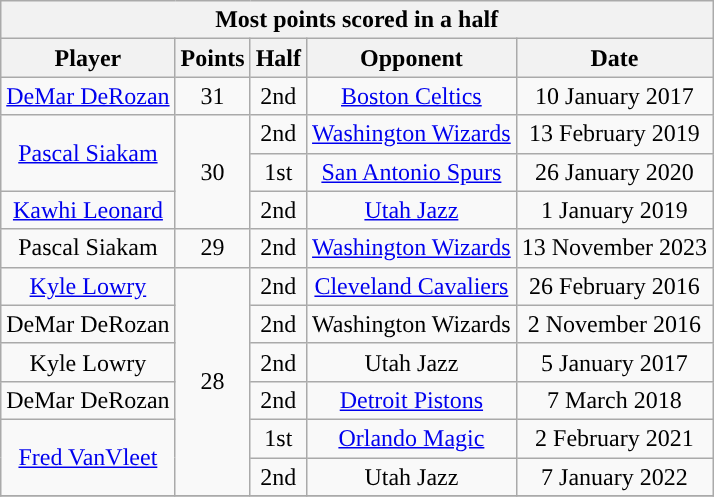<table class="wikitable sortable" style="text-align:center">
<tr>
<th colspan="5">Most points scored in a half</th>
</tr>
<tr>
<th>Player</th>
<th>Points</th>
<th>Half</th>
<th>Opponent</th>
<th>Date</th>
</tr>
<tr>
<td><a href='#'>DeMar DeRozan</a></td>
<td>31</td>
<td>2nd</td>
<td><a href='#'>Boston Celtics</a></td>
<td>10 January 2017</td>
</tr>
<tr>
<td rowspan=2><a href='#'>Pascal Siakam</a></td>
<td rowspan =3>30</td>
<td>2nd</td>
<td><a href='#'>Washington Wizards</a></td>
<td>13 February 2019</td>
</tr>
<tr>
<td>1st</td>
<td><a href='#'>San Antonio Spurs</a></td>
<td>26 January 2020</td>
</tr>
<tr>
<td><a href='#'>Kawhi Leonard</a></td>
<td>2nd</td>
<td><a href='#'>Utah Jazz</a></td>
<td>1 January 2019</td>
</tr>
<tr>
<td>Pascal Siakam</td>
<td>29</td>
<td>2nd</td>
<td><a href='#'>Washington Wizards</a></td>
<td>13 November 2023</td>
</tr>
<tr>
<td><a href='#'>Kyle Lowry</a></td>
<td rowspan=6>28</td>
<td>2nd</td>
<td><a href='#'>Cleveland Cavaliers</a></td>
<td>26 February 2016</td>
</tr>
<tr>
<td>DeMar DeRozan</td>
<td>2nd</td>
<td>Washington Wizards</td>
<td>2 November 2016</td>
</tr>
<tr>
<td>Kyle Lowry</td>
<td>2nd</td>
<td>Utah Jazz</td>
<td>5 January 2017</td>
</tr>
<tr>
<td>DeMar DeRozan</td>
<td>2nd</td>
<td><a href='#'>Detroit Pistons</a></td>
<td>7 March 2018</td>
</tr>
<tr>
<td rowspan=2><a href='#'>Fred VanVleet</a></td>
<td>1st</td>
<td><a href='#'>Orlando Magic</a></td>
<td>2 February 2021</td>
</tr>
<tr>
<td>2nd</td>
<td>Utah Jazz</td>
<td>7 January 2022</td>
</tr>
<tr>
</tr>
</table>
